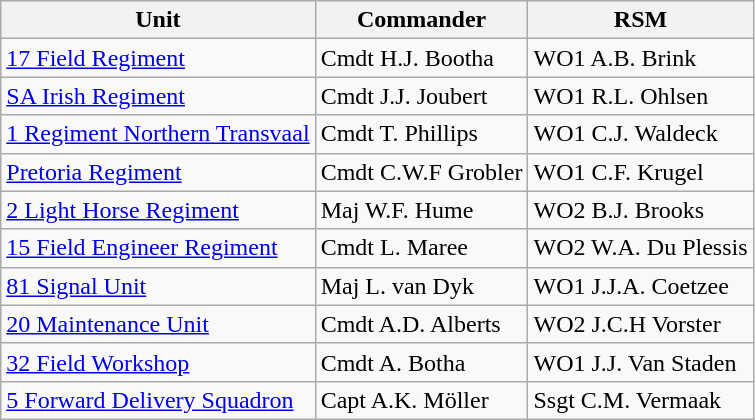<table class="wikitable">
<tr>
<th>Unit</th>
<th>Commander</th>
<th>RSM</th>
</tr>
<tr>
<td><a href='#'>17 Field Regiment</a></td>
<td>Cmdt H.J. Bootha</td>
<td>WO1 A.B. Brink</td>
</tr>
<tr>
<td><a href='#'>SA Irish Regiment</a></td>
<td>Cmdt J.J. Joubert</td>
<td>WO1 R.L. Ohlsen</td>
</tr>
<tr>
<td><a href='#'>1 Regiment Northern Transvaal</a></td>
<td>Cmdt T. Phillips</td>
<td>WO1 C.J. Waldeck</td>
</tr>
<tr>
<td><a href='#'>Pretoria Regiment</a></td>
<td>Cmdt C.W.F Grobler</td>
<td>WO1 C.F. Krugel</td>
</tr>
<tr>
<td><a href='#'>2 Light Horse Regiment</a></td>
<td>Maj W.F. Hume</td>
<td>WO2 B.J. Brooks</td>
</tr>
<tr>
<td><a href='#'>15 Field Engineer Regiment</a></td>
<td>Cmdt L. Maree</td>
<td>WO2 W.A. Du Plessis</td>
</tr>
<tr>
<td><a href='#'>81 Signal Unit</a></td>
<td>Maj L. van Dyk</td>
<td>WO1 J.J.A. Coetzee</td>
</tr>
<tr>
<td><a href='#'>20 Maintenance Unit</a></td>
<td>Cmdt A.D. Alberts</td>
<td>WO2 J.C.H Vorster</td>
</tr>
<tr>
<td><a href='#'>32 Field Workshop</a></td>
<td>Cmdt A. Botha</td>
<td>WO1 J.J. Van Staden</td>
</tr>
<tr>
<td><a href='#'>5 Forward Delivery Squadron</a></td>
<td>Capt A.K. Möller</td>
<td>Ssgt C.M. Vermaak</td>
</tr>
</table>
